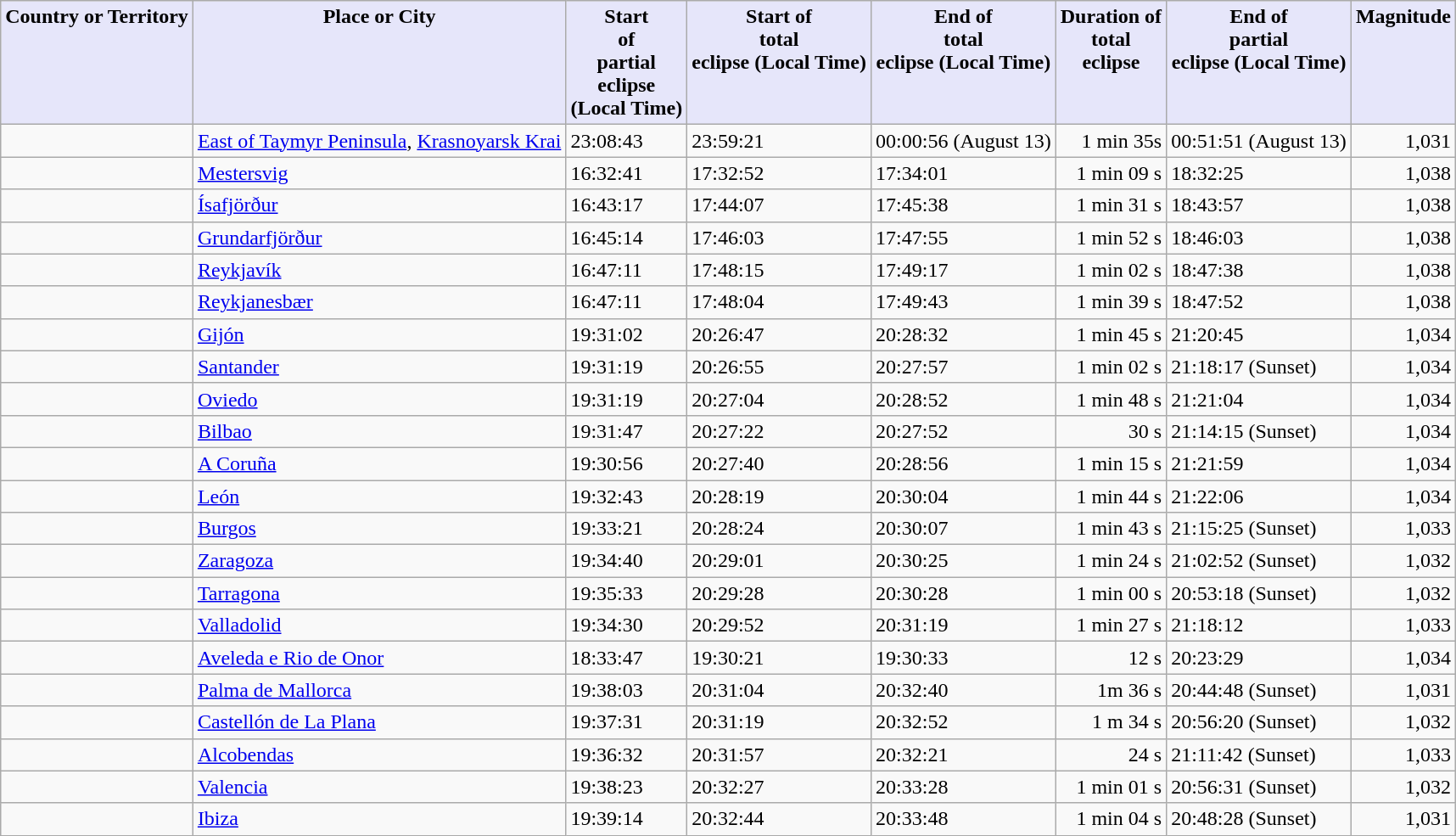<table class="wikitable">
<tr>
<th valign="top" style="background:Lavender; color:Black">Country or Territory</th>
<th valign="top" style="background:Lavender; color:Black">Place or City</th>
<th valign="top" style="background:Lavender; color:Black">Start<br>of<br>partial<br>eclipse<br>(Local Time)<br></th>
<th valign="top" style="background:Lavender; color:Black">Start of<br>total<br>eclipse (Local Time)</th>
<th valign="top" style="background:Lavender; color:Black">End of<br>total<br>eclipse (Local Time)</th>
<th valign="top" style="background:Lavender; color:Black">Duration of<br>total<br>eclipse</th>
<th valign="top" style="background:Lavender; color:Black">End of<br>partial<br>eclipse (Local Time)</th>
<th valign="top" style="background:Lavender; color:Black">Magnitude</th>
</tr>
<tr>
<td></td>
<td><a href='#'>East of Taymyr Peninsula</a>, <a href='#'>Krasnoyarsk Krai</a></td>
<td>23:08:43</td>
<td>23:59:21</td>
<td>00:00:56 (August 13)</td>
<td align="right">1 min 35s</td>
<td>00:51:51 (August 13)</td>
<td align="right">1,031</td>
</tr>
<tr>
<td></td>
<td><a href='#'>Mestersvig</a></td>
<td>16:32:41</td>
<td>17:32:52</td>
<td>17:34:01</td>
<td align="right">1 min 09 s</td>
<td>18:32:25</td>
<td align="right">1,038</td>
</tr>
<tr>
<td></td>
<td><a href='#'>Ísafjörður</a></td>
<td>16:43:17</td>
<td>17:44:07</td>
<td>17:45:38</td>
<td align="right">1 min 31 s</td>
<td>18:43:57</td>
<td align="right">1,038</td>
</tr>
<tr>
<td></td>
<td><a href='#'>Grundarfjörður</a></td>
<td>16:45:14</td>
<td>17:46:03</td>
<td>17:47:55</td>
<td align="right">1 min 52 s</td>
<td>18:46:03</td>
<td align="right">1,038</td>
</tr>
<tr>
<td></td>
<td><a href='#'>Reykjavík</a></td>
<td>16:47:11</td>
<td>17:48:15</td>
<td>17:49:17</td>
<td align="right">1 min 02 s</td>
<td>18:47:38</td>
<td align="right">1,038</td>
</tr>
<tr>
<td></td>
<td><a href='#'>Reykjanesbær</a></td>
<td>16:47:11</td>
<td>17:48:04</td>
<td>17:49:43</td>
<td align="right">1 min 39 s</td>
<td>18:47:52</td>
<td align="right">1,038</td>
</tr>
<tr>
<td></td>
<td><a href='#'>Gijón</a></td>
<td>19:31:02</td>
<td>20:26:47</td>
<td>20:28:32</td>
<td align="right">1 min 45 s</td>
<td>21:20:45</td>
<td align="right">1,034</td>
</tr>
<tr>
<td></td>
<td><a href='#'>Santander</a></td>
<td>19:31:19</td>
<td>20:26:55</td>
<td>20:27:57</td>
<td align="right">1 min 02 s</td>
<td>21:18:17 (Sunset)</td>
<td align="right">1,034</td>
</tr>
<tr>
<td></td>
<td><a href='#'>Oviedo</a></td>
<td>19:31:19</td>
<td>20:27:04</td>
<td>20:28:52</td>
<td align="right">1 min 48 s</td>
<td>21:21:04</td>
<td align="right">1,034</td>
</tr>
<tr>
<td></td>
<td><a href='#'>Bilbao</a></td>
<td>19:31:47</td>
<td>20:27:22</td>
<td>20:27:52</td>
<td align="right">30 s</td>
<td>21:14:15 (Sunset)</td>
<td align="right">1,034</td>
</tr>
<tr>
<td></td>
<td><a href='#'>A Coruña</a></td>
<td>19:30:56</td>
<td>20:27:40</td>
<td>20:28:56</td>
<td align="right">1 min 15 s</td>
<td>21:21:59</td>
<td align="right">1,034</td>
</tr>
<tr>
<td></td>
<td><a href='#'>León</a></td>
<td>19:32:43</td>
<td>20:28:19</td>
<td>20:30:04</td>
<td align="right">1 min 44 s</td>
<td>21:22:06</td>
<td align="right">1,034</td>
</tr>
<tr>
<td></td>
<td><a href='#'>Burgos</a></td>
<td>19:33:21</td>
<td>20:28:24</td>
<td>20:30:07</td>
<td align="right">1 min 43 s</td>
<td>21:15:25 (Sunset)</td>
<td align="right">1,033</td>
</tr>
<tr>
<td></td>
<td><a href='#'>Zaragoza</a></td>
<td>19:34:40</td>
<td>20:29:01</td>
<td>20:30:25</td>
<td align="right">1 min 24 s</td>
<td>21:02:52 (Sunset)</td>
<td align="right">1,032</td>
</tr>
<tr>
<td></td>
<td><a href='#'>Tarragona</a></td>
<td>19:35:33</td>
<td>20:29:28</td>
<td>20:30:28</td>
<td align="right">1 min 00 s</td>
<td>20:53:18  (Sunset)</td>
<td align="right">1,032</td>
</tr>
<tr>
<td></td>
<td><a href='#'>Valladolid</a></td>
<td>19:34:30</td>
<td>20:29:52</td>
<td>20:31:19</td>
<td align="right">1 min 27 s</td>
<td>21:18:12</td>
<td align="right">1,033</td>
</tr>
<tr>
<td></td>
<td><a href='#'>Aveleda e Rio de Onor</a></td>
<td>18:33:47</td>
<td>19:30:21</td>
<td>19:30:33</td>
<td align="right">12 s</td>
<td>20:23:29</td>
<td align="right">1,034</td>
</tr>
<tr>
<td></td>
<td><a href='#'>Palma de Mallorca</a></td>
<td>19:38:03</td>
<td>20:31:04</td>
<td>20:32:40</td>
<td align="right">1m 36 s</td>
<td>20:44:48 (Sunset)</td>
<td align="right">1,031</td>
</tr>
<tr>
<td></td>
<td><a href='#'>Castellón de La Plana</a></td>
<td>19:37:31</td>
<td>20:31:19</td>
<td>20:32:52</td>
<td align="right">1 m 34 s</td>
<td>20:56:20 (Sunset)</td>
<td align="right">1,032</td>
</tr>
<tr>
<td></td>
<td><a href='#'>Alcobendas</a></td>
<td>19:36:32</td>
<td>20:31:57</td>
<td>20:32:21</td>
<td align="right">24 s</td>
<td>21:11:42 (Sunset)</td>
<td align="right">1,033</td>
</tr>
<tr>
<td></td>
<td><a href='#'>Valencia</a></td>
<td>19:38:23</td>
<td>20:32:27</td>
<td>20:33:28</td>
<td align="right">1 min 01 s</td>
<td>20:56:31 (Sunset)</td>
<td align="right">1,032</td>
</tr>
<tr>
<td></td>
<td><a href='#'> Ibiza</a></td>
<td>19:39:14</td>
<td>20:32:44</td>
<td>20:33:48</td>
<td align="right">1 min 04 s</td>
<td>20:48:28 (Sunset)</td>
<td align="right">1,031</td>
</tr>
</table>
